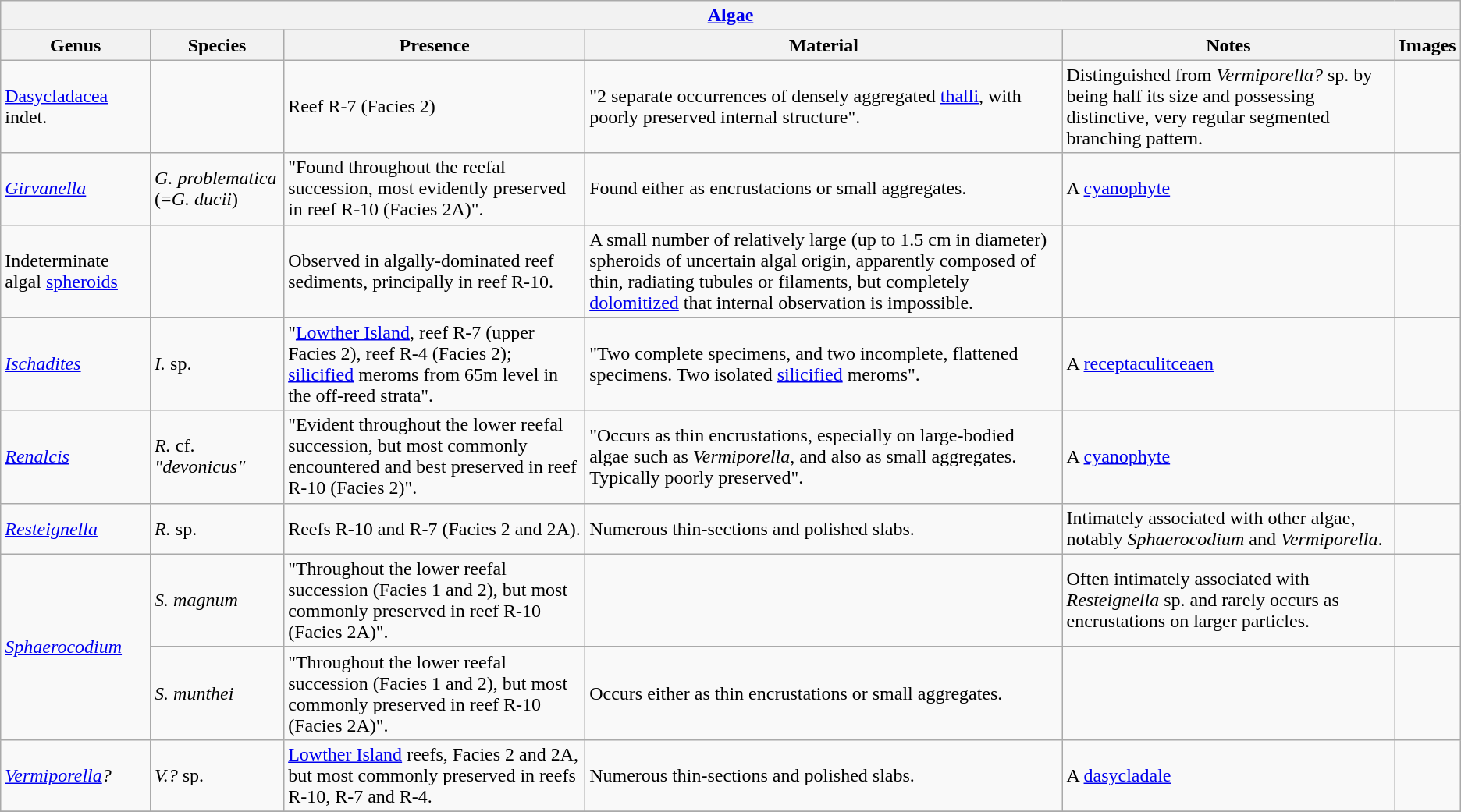<table class="wikitable" align="center">
<tr>
<th colspan="6" align="center"><strong><a href='#'>Algae</a></strong></th>
</tr>
<tr>
<th>Genus</th>
<th>Species</th>
<th>Presence</th>
<th><strong>Material</strong></th>
<th>Notes</th>
<th>Images</th>
</tr>
<tr>
<td><a href='#'>Dasycladacea</a> indet.</td>
<td></td>
<td>Reef R-7 (Facies 2)</td>
<td>"2 separate occurrences of densely aggregated <a href='#'>thalli</a>, with poorly preserved internal structure".</td>
<td>Distinguished from <em>Vermiporella?</em> sp. by being half its size and possessing distinctive, very regular segmented branching pattern.</td>
<td></td>
</tr>
<tr>
<td><em><a href='#'>Girvanella</a></em></td>
<td><em>G. problematica</em> (=<em>G. ducii</em>)</td>
<td>"Found throughout the reefal succession, most evidently preserved in reef R-10 (Facies 2A)".</td>
<td>Found either as encrustacions or small aggregates.</td>
<td>A <a href='#'>cyanophyte</a></td>
<td></td>
</tr>
<tr>
<td>Indeterminate algal <a href='#'>spheroids</a></td>
<td></td>
<td>Observed in algally-dominated reef sediments, principally in reef R-10.</td>
<td>A small number of relatively large (up to 1.5 cm in diameter) spheroids of uncertain algal origin, apparently composed of thin, radiating tubules or filaments, but completely <a href='#'>dolomitized</a> that internal observation is impossible.</td>
<td></td>
<td></td>
</tr>
<tr>
<td><em><a href='#'>Ischadites</a></em></td>
<td><em>I.</em> sp.</td>
<td>"<a href='#'>Lowther Island</a>, reef R-7 (upper Facies 2), reef R-4 (Facies 2); <a href='#'>silicified</a> meroms from 65m level in the off-reed strata".</td>
<td>"Two complete specimens, and two incomplete, flattened specimens. Two isolated <a href='#'>silicified</a> meroms".</td>
<td>A <a href='#'>receptaculitceaen</a></td>
<td></td>
</tr>
<tr>
<td><em><a href='#'>Renalcis</a></em></td>
<td><em>R.</em> cf. <em>"devonicus"</em></td>
<td>"Evident throughout the lower reefal succession, but most commonly encountered and best preserved in reef R-10 (Facies 2)".</td>
<td>"Occurs as thin encrustations, especially on large-bodied algae such as <em>Vermiporella</em>, and also as small aggregates. Typically poorly preserved".</td>
<td>A <a href='#'>cyanophyte</a></td>
<td></td>
</tr>
<tr>
<td><em><a href='#'>Resteignella</a></em></td>
<td><em>R.</em> sp.</td>
<td>Reefs R-10 and R-7 (Facies 2 and 2A).</td>
<td>Numerous thin-sections and polished slabs.</td>
<td>Intimately associated with other algae, notably <em>Sphaerocodium</em> and <em>Vermiporella</em>.</td>
<td></td>
</tr>
<tr>
<td rowspan=2><em><a href='#'>Sphaerocodium</a></em></td>
<td><em>S. magnum</em></td>
<td>"Throughout the lower reefal succession (Facies 1 and 2), but most commonly preserved in reef R-10 (Facies 2A)".</td>
<td></td>
<td>Often intimately associated with <em>Resteignella</em> sp. and rarely occurs as encrustations on larger particles.</td>
<td></td>
</tr>
<tr>
<td><em>S. munthei</em></td>
<td>"Throughout the lower reefal succession (Facies 1 and 2), but most commonly preserved in reef R-10 (Facies 2A)".</td>
<td>Occurs either as thin encrustations or small aggregates.</td>
<td></td>
<td></td>
</tr>
<tr>
<td><em><a href='#'>Vermiporella</a>?</em></td>
<td><em>V.?</em> sp.</td>
<td><a href='#'>Lowther Island</a> reefs, Facies 2 and 2A, but most commonly preserved in reefs R-10, R-7 and R-4.</td>
<td>Numerous thin-sections and polished slabs.</td>
<td>A <a href='#'>dasycladale</a></td>
<td></td>
</tr>
<tr>
</tr>
</table>
